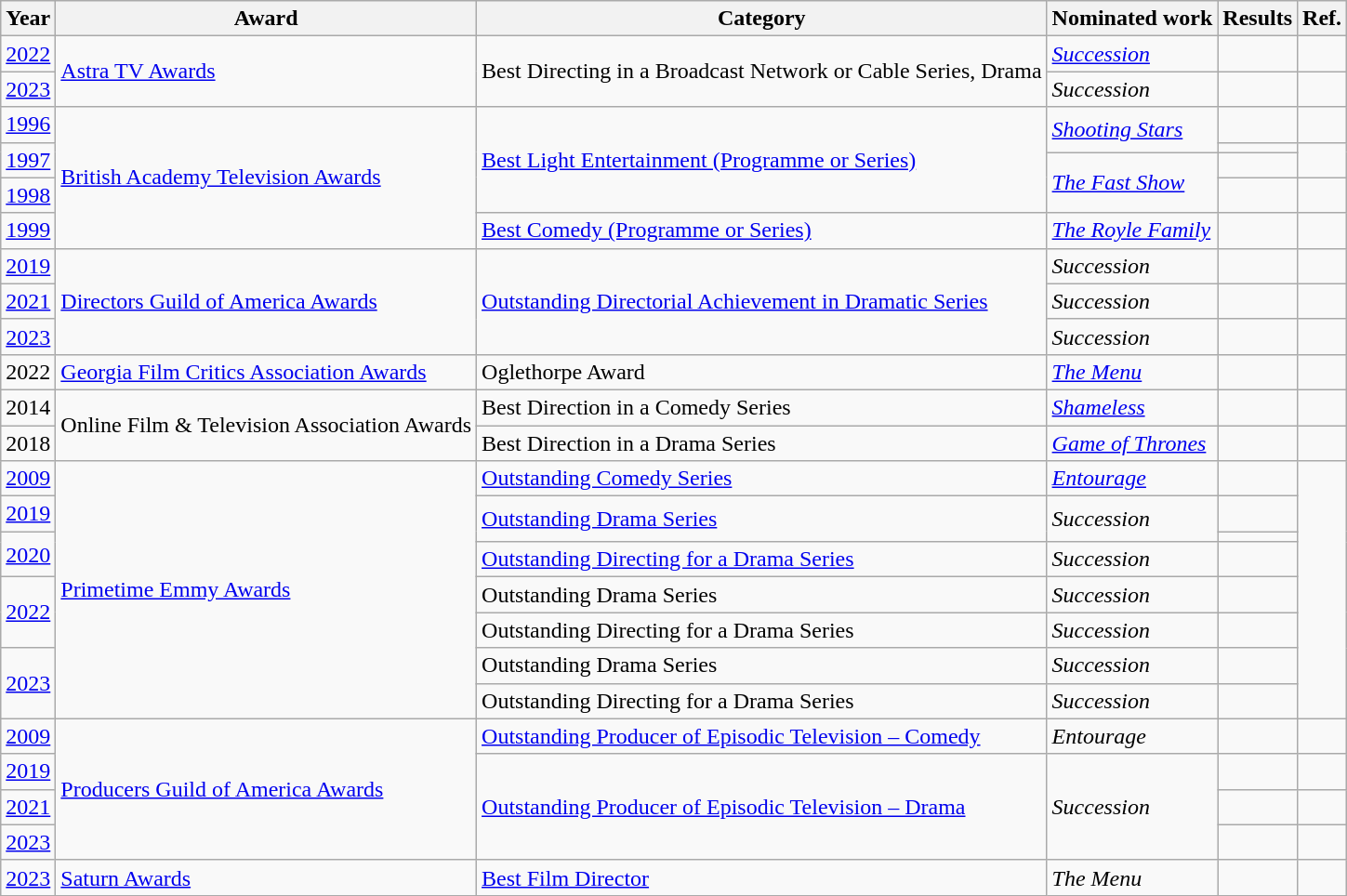<table class="wikitable">
<tr>
<th>Year</th>
<th>Award</th>
<th>Category</th>
<th>Nominated work</th>
<th>Results</th>
<th>Ref.</th>
</tr>
<tr>
<td><a href='#'>2022</a></td>
<td rowspan="2"><a href='#'>Astra TV Awards</a></td>
<td rowspan="2">Best Directing in a Broadcast Network or Cable Series, Drama</td>
<td><em><a href='#'>Succession</a></em> </td>
<td></td>
<td align="center"></td>
</tr>
<tr>
<td><a href='#'>2023</a></td>
<td><em>Succession</em> </td>
<td></td>
<td align="center"></td>
</tr>
<tr>
<td><a href='#'>1996</a></td>
<td rowspan="5"><a href='#'>British Academy Television Awards</a></td>
<td rowspan="4"><a href='#'>Best Light Entertainment (Programme or Series)</a></td>
<td rowspan="2"><em><a href='#'>Shooting Stars</a></em></td>
<td></td>
<td align="center"></td>
</tr>
<tr>
<td rowspan="2"><a href='#'>1997</a></td>
<td></td>
<td align="center" rowspan="2"></td>
</tr>
<tr>
<td rowspan="2"><em><a href='#'>The Fast Show</a></em></td>
<td></td>
</tr>
<tr>
<td><a href='#'>1998</a></td>
<td></td>
<td align="center"></td>
</tr>
<tr>
<td><a href='#'>1999</a></td>
<td><a href='#'>Best Comedy (Programme or Series)</a></td>
<td><em><a href='#'>The Royle Family</a></em></td>
<td></td>
<td align="center"></td>
</tr>
<tr>
<td><a href='#'>2019</a></td>
<td rowspan="3"><a href='#'>Directors Guild of America Awards</a></td>
<td rowspan="3"><a href='#'>Outstanding Directorial Achievement in Dramatic Series</a></td>
<td><em>Succession</em> </td>
<td></td>
<td align="center"></td>
</tr>
<tr>
<td><a href='#'>2021</a></td>
<td><em>Succession</em> </td>
<td></td>
<td align="center"></td>
</tr>
<tr>
<td><a href='#'>2023</a></td>
<td><em>Succession</em> </td>
<td></td>
<td align="center"></td>
</tr>
<tr>
<td>2022</td>
<td><a href='#'>Georgia Film Critics Association Awards</a></td>
<td>Oglethorpe Award</td>
<td><em><a href='#'>The Menu</a></em></td>
<td></td>
<td align="center"></td>
</tr>
<tr>
<td>2014</td>
<td rowspan="2">Online Film & Television Association Awards</td>
<td>Best Direction in a Comedy Series</td>
<td><em><a href='#'>Shameless</a></em></td>
<td></td>
<td align="center"></td>
</tr>
<tr>
<td>2018</td>
<td>Best Direction in a Drama Series</td>
<td><em><a href='#'>Game of Thrones</a></em></td>
<td></td>
<td align="center"></td>
</tr>
<tr>
<td><a href='#'>2009</a></td>
<td rowspan="8"><a href='#'>Primetime Emmy Awards</a></td>
<td><a href='#'>Outstanding Comedy Series</a></td>
<td><em><a href='#'>Entourage</a></em></td>
<td></td>
<td align="center" rowspan="8"></td>
</tr>
<tr>
<td><a href='#'>2019</a></td>
<td rowspan="2"><a href='#'>Outstanding Drama Series</a></td>
<td rowspan="2"><em>Succession</em></td>
<td></td>
</tr>
<tr>
<td rowspan="2"><a href='#'>2020</a></td>
<td></td>
</tr>
<tr>
<td><a href='#'>Outstanding Directing for a Drama Series</a></td>
<td><em>Succession</em> </td>
<td></td>
</tr>
<tr>
<td rowspan="2"><a href='#'>2022</a></td>
<td>Outstanding Drama Series</td>
<td><em>Succession</em></td>
<td></td>
</tr>
<tr>
<td>Outstanding Directing for a Drama Series</td>
<td><em>Succession</em> </td>
<td></td>
</tr>
<tr>
<td rowspan="2"><a href='#'>2023</a></td>
<td>Outstanding Drama Series</td>
<td><em>Succession</em></td>
<td></td>
</tr>
<tr>
<td>Outstanding Directing for a Drama Series</td>
<td><em>Succession</em> </td>
<td></td>
</tr>
<tr>
<td><a href='#'>2009</a></td>
<td rowspan="4"><a href='#'>Producers Guild of America Awards</a></td>
<td><a href='#'>Outstanding Producer of Episodic Television – Comedy</a></td>
<td><em>Entourage</em></td>
<td></td>
<td align="center"></td>
</tr>
<tr>
<td><a href='#'>2019</a></td>
<td rowspan="3"><a href='#'>Outstanding Producer of Episodic Television – Drama</a></td>
<td rowspan="3"><em>Succession</em></td>
<td></td>
<td align="center"></td>
</tr>
<tr>
<td><a href='#'>2021</a></td>
<td></td>
<td align="center"></td>
</tr>
<tr>
<td><a href='#'>2023</a></td>
<td></td>
<td align="center"></td>
</tr>
<tr>
<td><a href='#'>2023</a></td>
<td><a href='#'>Saturn Awards</a></td>
<td><a href='#'>Best Film Director</a></td>
<td><em>The Menu</em></td>
<td></td>
<td align="center"></td>
</tr>
</table>
